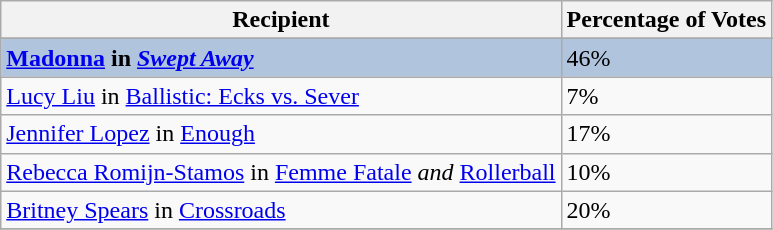<table class="wikitable sortable plainrowheaders" align="centre">
<tr>
<th>Recipient</th>
<th>Percentage of Votes</th>
</tr>
<tr>
</tr>
<tr style="background:#B0C4DE;">
<td><strong><a href='#'>Madonna</a> in <em><a href='#'>Swept Away</a><strong><em></td>
<td></strong>46%<strong></td>
</tr>
<tr>
<td><a href='#'>Lucy Liu</a> in </em><a href='#'>Ballistic: Ecks vs. Sever</a><em></td>
<td>7%</td>
</tr>
<tr>
<td><a href='#'>Jennifer Lopez</a> in </em><a href='#'>Enough</a><em></td>
<td>17%</td>
</tr>
<tr>
<td><a href='#'>Rebecca Romijn-Stamos</a> in </em><a href='#'>Femme Fatale</a><em> and </em><a href='#'>Rollerball</a><em></td>
<td>10%</td>
</tr>
<tr>
<td><a href='#'>Britney Spears</a> in </em><a href='#'>Crossroads</a><em></td>
<td>20%</td>
</tr>
<tr>
</tr>
</table>
